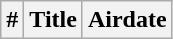<table class="wikitable plainrowheaders">
<tr>
<th>#</th>
<th>Title</th>
<th>Airdate<br>






</th>
</tr>
</table>
